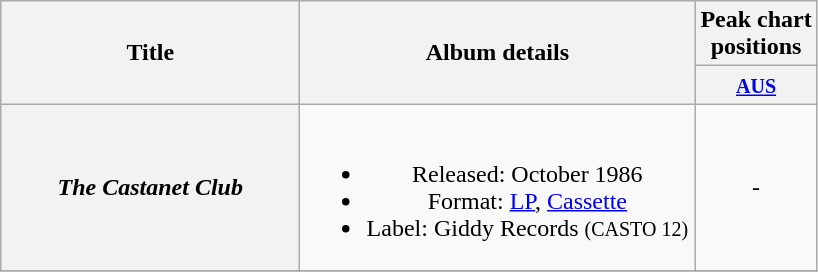<table class="wikitable plainrowheaders" style="text-align:center;" border="1">
<tr>
<th scope="col" rowspan="2" style="width:12em;">Title</th>
<th scope="col" rowspan="2" style="width:16em;">Album details</th>
<th scope="col" colspan="1">Peak chart<br>positions</th>
</tr>
<tr>
<th scope="col" style="text-align:center;"><small><a href='#'>AUS</a><br></small></th>
</tr>
<tr>
<th scope="row"><em>The Castanet Club</em></th>
<td><br><ul><li>Released: October 1986</li><li>Format: <a href='#'>LP</a>, <a href='#'>Cassette</a></li><li>Label: Giddy Records <small>(CASTO 12)</small></li></ul></td>
<td align="center">-</td>
</tr>
<tr>
</tr>
</table>
